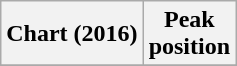<table class="wikitable sortable plainrowheaders" style="text-align:center;">
<tr>
<th scope="col">Chart (2016)</th>
<th scope="col">Peak<br>position</th>
</tr>
<tr>
</tr>
</table>
